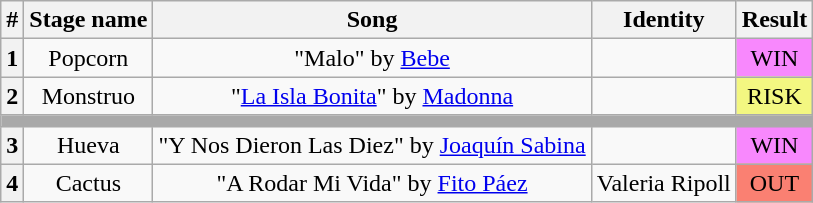<table class="wikitable plainrowheaders" style="text-align: center;">
<tr>
<th>#</th>
<th>Stage name</th>
<th>Song</th>
<th>Identity</th>
<th>Result</th>
</tr>
<tr>
<th>1</th>
<td>Popcorn</td>
<td>"Malo" by <a href='#'>Bebe</a></td>
<td></td>
<td bgcolor="#F888FD">WIN</td>
</tr>
<tr>
<th><strong>2</strong></th>
<td>Monstruo</td>
<td>"<a href='#'>La Isla Bonita</a>" by <a href='#'>Madonna</a></td>
<td></td>
<td bgcolor="#F3F781">RISK</td>
</tr>
<tr>
<td colspan="5" style="background:darkgray"></td>
</tr>
<tr>
<th><strong>3</strong></th>
<td>Hueva</td>
<td>"Y Nos Dieron Las Diez" by <a href='#'>Joaquín Sabina</a></td>
<td></td>
<td bgcolor="#F888FD">WIN</td>
</tr>
<tr>
<th><strong>4</strong></th>
<td>Cactus</td>
<td>"A Rodar Mi Vida" by <a href='#'>Fito Páez</a></td>
<td>Valeria Ripoll</td>
<td bgcolor="salmon">OUT</td>
</tr>
</table>
